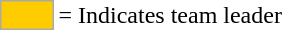<table>
<tr>
<td style="background:#fc0; border:1px solid #aaa; width:2em;"></td>
<td>= Indicates team leader</td>
</tr>
</table>
